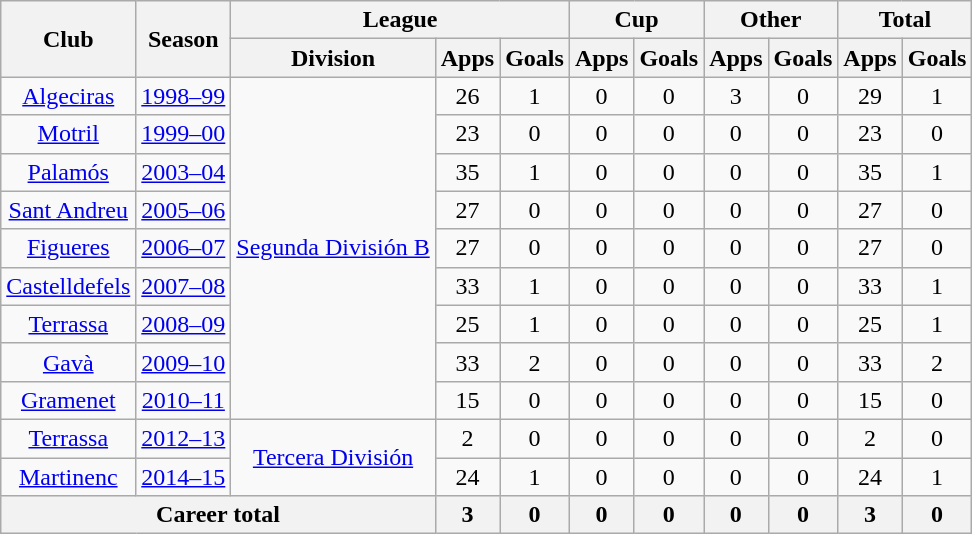<table class="wikitable" style="text-align: center">
<tr>
<th rowspan="2">Club</th>
<th rowspan="2">Season</th>
<th colspan="3">League</th>
<th colspan="2">Cup</th>
<th colspan="2">Other</th>
<th colspan="2">Total</th>
</tr>
<tr>
<th>Division</th>
<th>Apps</th>
<th>Goals</th>
<th>Apps</th>
<th>Goals</th>
<th>Apps</th>
<th>Goals</th>
<th>Apps</th>
<th>Goals</th>
</tr>
<tr>
<td><a href='#'>Algeciras</a></td>
<td><a href='#'>1998–99</a></td>
<td rowspan="9"><a href='#'>Segunda División B</a></td>
<td>26</td>
<td>1</td>
<td>0</td>
<td>0</td>
<td>3</td>
<td>0</td>
<td>29</td>
<td>1</td>
</tr>
<tr>
<td><a href='#'>Motril</a></td>
<td><a href='#'>1999–00</a></td>
<td>23</td>
<td>0</td>
<td>0</td>
<td>0</td>
<td>0</td>
<td>0</td>
<td>23</td>
<td>0</td>
</tr>
<tr>
<td><a href='#'>Palamós</a></td>
<td><a href='#'>2003–04</a></td>
<td>35</td>
<td>1</td>
<td>0</td>
<td>0</td>
<td>0</td>
<td>0</td>
<td>35</td>
<td>1</td>
</tr>
<tr>
<td><a href='#'>Sant Andreu</a></td>
<td><a href='#'>2005–06</a></td>
<td>27</td>
<td>0</td>
<td>0</td>
<td>0</td>
<td>0</td>
<td>0</td>
<td>27</td>
<td>0</td>
</tr>
<tr>
<td><a href='#'>Figueres</a></td>
<td><a href='#'>2006–07</a></td>
<td>27</td>
<td>0</td>
<td>0</td>
<td>0</td>
<td>0</td>
<td>0</td>
<td>27</td>
<td>0</td>
</tr>
<tr>
<td><a href='#'>Castelldefels</a></td>
<td><a href='#'>2007–08</a></td>
<td>33</td>
<td>1</td>
<td>0</td>
<td>0</td>
<td>0</td>
<td>0</td>
<td>33</td>
<td>1</td>
</tr>
<tr>
<td><a href='#'>Terrassa</a></td>
<td><a href='#'>2008–09</a></td>
<td>25</td>
<td>1</td>
<td>0</td>
<td>0</td>
<td>0</td>
<td>0</td>
<td>25</td>
<td>1</td>
</tr>
<tr>
<td><a href='#'>Gavà</a></td>
<td><a href='#'>2009–10</a></td>
<td>33</td>
<td>2</td>
<td>0</td>
<td>0</td>
<td>0</td>
<td>0</td>
<td>33</td>
<td>2</td>
</tr>
<tr>
<td><a href='#'>Gramenet</a></td>
<td><a href='#'>2010–11</a></td>
<td>15</td>
<td>0</td>
<td>0</td>
<td>0</td>
<td>0</td>
<td>0</td>
<td>15</td>
<td>0</td>
</tr>
<tr>
<td><a href='#'>Terrassa</a></td>
<td><a href='#'>2012–13</a></td>
<td rowspan="2"><a href='#'>Tercera División</a></td>
<td>2</td>
<td>0</td>
<td>0</td>
<td>0</td>
<td>0</td>
<td>0</td>
<td>2</td>
<td>0</td>
</tr>
<tr>
<td><a href='#'>Martinenc</a></td>
<td><a href='#'>2014–15</a></td>
<td>24</td>
<td>1</td>
<td>0</td>
<td>0</td>
<td>0</td>
<td>0</td>
<td>24</td>
<td>1</td>
</tr>
<tr>
<th colspan="3">Career total</th>
<th>3</th>
<th>0</th>
<th>0</th>
<th>0</th>
<th>0</th>
<th>0</th>
<th>3</th>
<th>0</th>
</tr>
</table>
